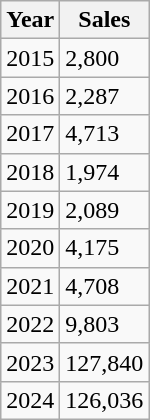<table class="wikitable">
<tr>
<th>Year</th>
<th><strong>Sales</strong></th>
</tr>
<tr>
<td>2015</td>
<td>2,800</td>
</tr>
<tr>
<td>2016</td>
<td>2,287</td>
</tr>
<tr>
<td>2017</td>
<td>4,713</td>
</tr>
<tr>
<td>2018</td>
<td>1,974</td>
</tr>
<tr>
<td>2019</td>
<td>2,089</td>
</tr>
<tr>
<td>2020</td>
<td>4,175</td>
</tr>
<tr>
<td>2021</td>
<td>4,708</td>
</tr>
<tr>
<td>2022</td>
<td>9,803</td>
</tr>
<tr>
<td>2023</td>
<td>127,840</td>
</tr>
<tr>
<td>2024</td>
<td>126,036</td>
</tr>
</table>
